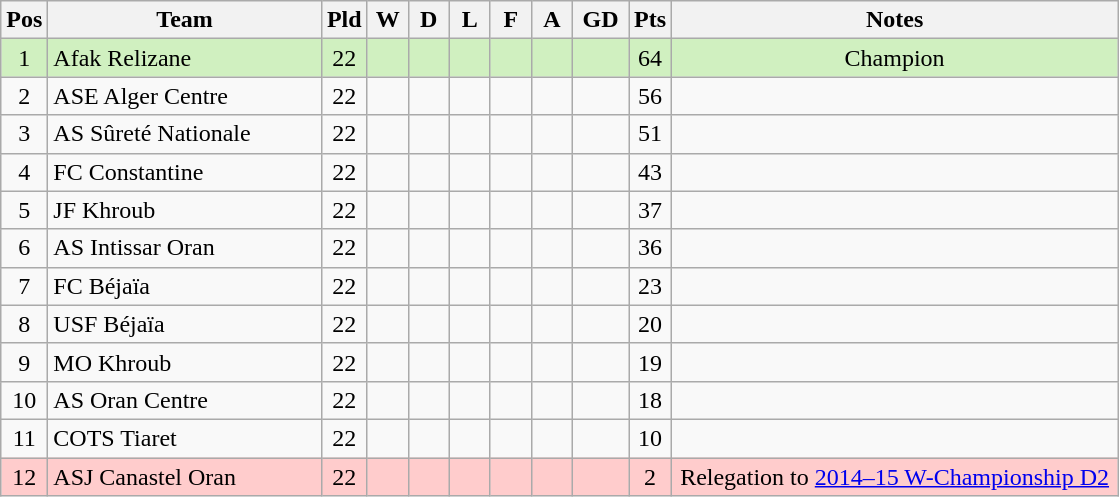<table class="wikitable" style="text-align: center;">
<tr>
<th width=20>Pos</th>
<th width=175>Team</th>
<th width=20>Pld</th>
<th width=20>W</th>
<th width=20>D</th>
<th width=20>L</th>
<th width=20>F</th>
<th width=20>A</th>
<th width=30>GD</th>
<th width=20>Pts</th>
<th width=290>Notes</th>
</tr>
<tr style="background:#D0F0C0;">
<td>1</td>
<td align=left>Afak Relizane</td>
<td>22</td>
<td></td>
<td></td>
<td></td>
<td></td>
<td></td>
<td></td>
<td>64</td>
<td>Champion</td>
</tr>
<tr>
<td>2</td>
<td align=left>ASE Alger Centre</td>
<td>22</td>
<td></td>
<td></td>
<td></td>
<td></td>
<td></td>
<td></td>
<td>56</td>
<td></td>
</tr>
<tr>
<td>3</td>
<td align=left>AS Sûreté Nationale</td>
<td>22</td>
<td></td>
<td></td>
<td></td>
<td></td>
<td></td>
<td></td>
<td>51</td>
<td></td>
</tr>
<tr>
<td>4</td>
<td align=left>FC Constantine</td>
<td>22</td>
<td></td>
<td></td>
<td></td>
<td></td>
<td></td>
<td></td>
<td>43</td>
<td></td>
</tr>
<tr>
<td>5</td>
<td align=left>JF Khroub</td>
<td>22</td>
<td></td>
<td></td>
<td></td>
<td></td>
<td></td>
<td></td>
<td>37</td>
<td></td>
</tr>
<tr>
<td>6</td>
<td align=left>AS Intissar Oran</td>
<td>22</td>
<td></td>
<td></td>
<td></td>
<td></td>
<td></td>
<td></td>
<td>36</td>
<td></td>
</tr>
<tr>
<td>7</td>
<td align=left>FC Béjaïa</td>
<td>22</td>
<td></td>
<td></td>
<td></td>
<td></td>
<td></td>
<td></td>
<td>23</td>
<td></td>
</tr>
<tr>
<td>8</td>
<td align=left>USF Béjaïa</td>
<td>22</td>
<td></td>
<td></td>
<td></td>
<td></td>
<td></td>
<td></td>
<td>20</td>
<td></td>
</tr>
<tr>
<td>9</td>
<td align=left>MO Khroub</td>
<td>22</td>
<td></td>
<td></td>
<td></td>
<td></td>
<td></td>
<td></td>
<td>19</td>
<td></td>
</tr>
<tr>
<td>10</td>
<td align=left>AS Oran Centre</td>
<td>22</td>
<td></td>
<td></td>
<td></td>
<td></td>
<td></td>
<td></td>
<td>18</td>
<td></td>
</tr>
<tr>
<td>11</td>
<td align=left>COTS Tiaret</td>
<td>22</td>
<td></td>
<td></td>
<td></td>
<td></td>
<td></td>
<td></td>
<td>10</td>
<td></td>
</tr>
<tr style="background:#FFCCCC;">
<td>12</td>
<td align=left>ASJ Canastel Oran</td>
<td>22</td>
<td></td>
<td></td>
<td></td>
<td></td>
<td></td>
<td></td>
<td>2</td>
<td>Relegation to <a href='#'>2014–15 W-Championship D2</a></td>
</tr>
</table>
